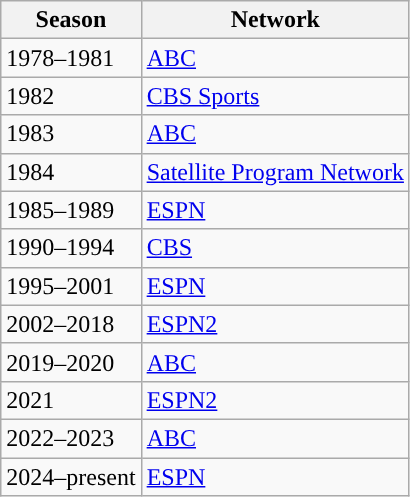<table class = "wikitable">
<tr>
<th width=px>Season</th>
<th width=px>Network</th>
</tr>
<tr>
<td>1978–1981</td>
<td><a href='#'>ABC</a></td>
</tr>
<tr>
<td>1982</td>
<td><a href='#'>CBS Sports</a></td>
</tr>
<tr>
<td>1983</td>
<td><a href='#'>ABC</a></td>
</tr>
<tr>
<td>1984</td>
<td><a href='#'>Satellite Program Network</a></td>
</tr>
<tr>
<td>1985–1989</td>
<td><a href='#'>ESPN</a></td>
</tr>
<tr>
<td>1990–1994</td>
<td><a href='#'>CBS</a></td>
</tr>
<tr>
<td>1995–2001</td>
<td><a href='#'>ESPN</a></td>
</tr>
<tr>
<td>2002–2018</td>
<td><a href='#'>ESPN2</a></td>
</tr>
<tr>
<td>2019–2020</td>
<td><a href='#'>ABC</a></td>
</tr>
<tr>
<td>2021</td>
<td><a href='#'>ESPN2</a></td>
</tr>
<tr>
<td>2022–2023</td>
<td><a href='#'>ABC</a></td>
</tr>
<tr>
<td>2024–present</td>
<td><a href='#'>ESPN</a></td>
</tr>
</table>
